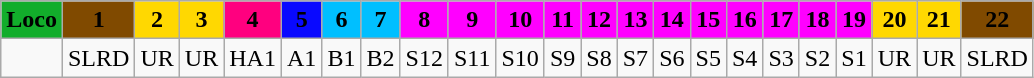<table class="wikitable plainrowheaders unsortable" style="text-align:center">
<tr>
<th scope="col" rowspan="1" style="background:#12ad2b;"><span> Loco</span></th>
<th scope="col" rowspan="1" style="background:#804a00;"><span> 1</span></th>
<th scope="col" rowspan="1" style="background:#ffd801;"><span> 2</span></th>
<th scope="col" rowspan="1" style="background:#ffd801;"><span> 3</span></th>
<th scope="col" rowspan="1" style="background:#ff007f;"><span> 4</span></th>
<th scope="col" rowspan="1" style="background:#0909ff;"><span> 5</span></th>
<th scope="col" rowspan="1" style="background:#00bfff;"><span> 6</span></th>
<th scope="col" rowspan="1" style="background:#00bfff;"><span> 7</span></th>
<th scope="col" rowspan="1" style="background:#ff00ff;"><span> 8</span></th>
<th scope="col" rowspan="1" style="background:#ff00ff;"><span> 9</span></th>
<th scope="col" rowspan="1" style="background:#ff00ff;"><span> 10</span></th>
<th scope="col" rowspan="1" style="background:#ff00ff;"><span> 11</span></th>
<th scope="col" rowspan="1" style="background:#ff00ff;"><span> 12</span></th>
<th scope="col" rowspan="1" style="background:#ff00ff;"><span> 13</span></th>
<th scope="col" rowspan="1" style="background:#ff00ff;"><span> 14</span></th>
<th scope="col" rowspan="1" style="background:#ff00ff;"><span> 15</span></th>
<th scope="col" rowspan="1" style="background:#ff00ff;"><span> 16</span></th>
<th scope="col" rowspan="1" style="background:#ff00ff;"><span> 17</span></th>
<th scope="col" rowspan="1" style="background:#ff00ff;"><span> 18</span></th>
<th scope="col" rowspan="1" style="background:#ff00ff;"><span> 19</span></th>
<th scope="col" rowspan="1" style="background:#ffd801;"><span> 20</span></th>
<th scope="col" rowspan="1" style="background:#ffd801;"><span> 21</span></th>
<th scope="col" rowspan="1" style="background:#804a00;"><span> 22</span></th>
</tr>
<tr>
<td></td>
<td><span> SLRD</span></td>
<td><span>UR</span></td>
<td><span>UR</span></td>
<td><span>HA1</span></td>
<td><span>A1</span></td>
<td><span>B1</span></td>
<td><span>B2</span></td>
<td><span>S12</span></td>
<td><span>S11</span></td>
<td><span>S10</span></td>
<td><span>S9</span></td>
<td><span>S8</span></td>
<td><span>S7</span></td>
<td><span>S6</span></td>
<td><span>S5</span></td>
<td><span>S4</span></td>
<td><span>S3</span></td>
<td><span>S2</span></td>
<td><span>S1</span></td>
<td><span>UR</span></td>
<td><span>UR</span></td>
<td><span>SLRD</span></td>
</tr>
</table>
